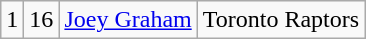<table class="wikitable">
<tr style="text-align:center;" bgcolor="">
<td>1</td>
<td>16</td>
<td><a href='#'>Joey Graham</a></td>
<td>Toronto Raptors</td>
</tr>
</table>
